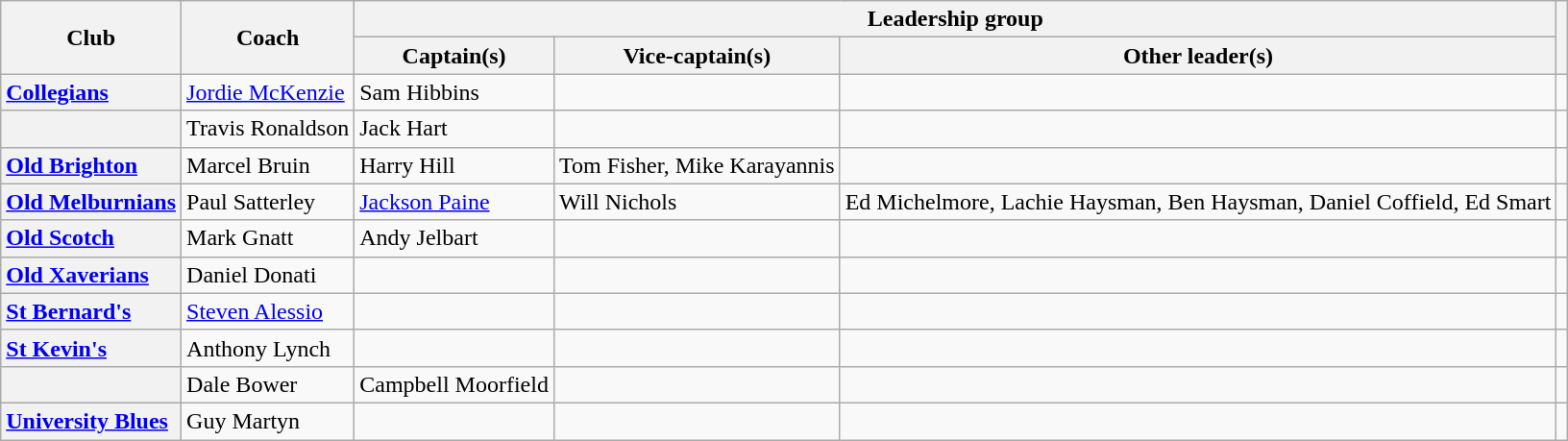<table class="wikitable plainrowheaders width:100%">
<tr>
<th rowspan=2>Club</th>
<th rowspan=2>Coach</th>
<th colspan=3>Leadership group</th>
<th rowspan=2></th>
</tr>
<tr>
<th>Captain(s)</th>
<th>Vice-captain(s)</th>
<th>Other leader(s)</th>
</tr>
<tr>
<th style="text-align:left"><a href='#'>Collegians</a></th>
<td><a href='#'>Jordie McKenzie</a></td>
<td>Sam Hibbins</td>
<td></td>
<td></td>
<td align="center"></td>
</tr>
<tr>
<th style="text-align:left"></th>
<td>Travis Ronaldson</td>
<td>Jack Hart</td>
<td></td>
<td></td>
<td align="center"></td>
</tr>
<tr>
<th style="text-align:left"><a href='#'>Old Brighton</a></th>
<td>Marcel Bruin</td>
<td>Harry Hill</td>
<td>Tom Fisher, Mike Karayannis</td>
<td></td>
<td align="center"></td>
</tr>
<tr>
<th style="text-align:left"><a href='#'>Old Melburnians</a></th>
<td>Paul Satterley</td>
<td><a href='#'>Jackson Paine</a></td>
<td>Will Nichols</td>
<td>Ed Michelmore, Lachie Haysman, Ben Haysman, Daniel Coffield, Ed Smart</td>
<td align="center"></td>
</tr>
<tr>
<th style="text-align:left"><a href='#'>Old Scotch</a></th>
<td>Mark Gnatt</td>
<td>Andy Jelbart</td>
<td></td>
<td></td>
<td align="center"></td>
</tr>
<tr>
<th style="text-align:left"><a href='#'>Old Xaverians</a></th>
<td>Daniel Donati</td>
<td></td>
<td></td>
<td></td>
<td align="center"></td>
</tr>
<tr>
<th style="text-align:left"><a href='#'>St Bernard's</a></th>
<td><a href='#'>Steven Alessio</a></td>
<td></td>
<td></td>
<td></td>
<td align="center"></td>
</tr>
<tr>
<th style="text-align:left"><a href='#'>St Kevin's</a></th>
<td>Anthony Lynch</td>
<td></td>
<td></td>
<td></td>
<td align="center"></td>
</tr>
<tr>
<th style="text-align:left"></th>
<td>Dale Bower</td>
<td>Campbell Moorfield</td>
<td></td>
<td></td>
<td align="center"></td>
</tr>
<tr>
<th style="text-align:left"><a href='#'>University Blues</a></th>
<td>Guy Martyn</td>
<td></td>
<td></td>
<td></td>
<td align="center"></td>
</tr>
</table>
